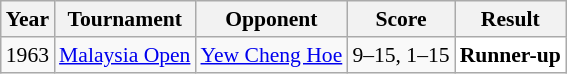<table class="sortable wikitable" style="font-size: 90%;">
<tr>
<th>Year</th>
<th>Tournament</th>
<th>Opponent</th>
<th>Score</th>
<th>Result</th>
</tr>
<tr>
<td align="center">1963</td>
<td><a href='#'>Malaysia Open</a></td>
<td> <a href='#'>Yew Cheng Hoe</a></td>
<td>9–15, 1–15</td>
<td style="text-align:left; background:white"> <strong>Runner-up</strong></td>
</tr>
</table>
